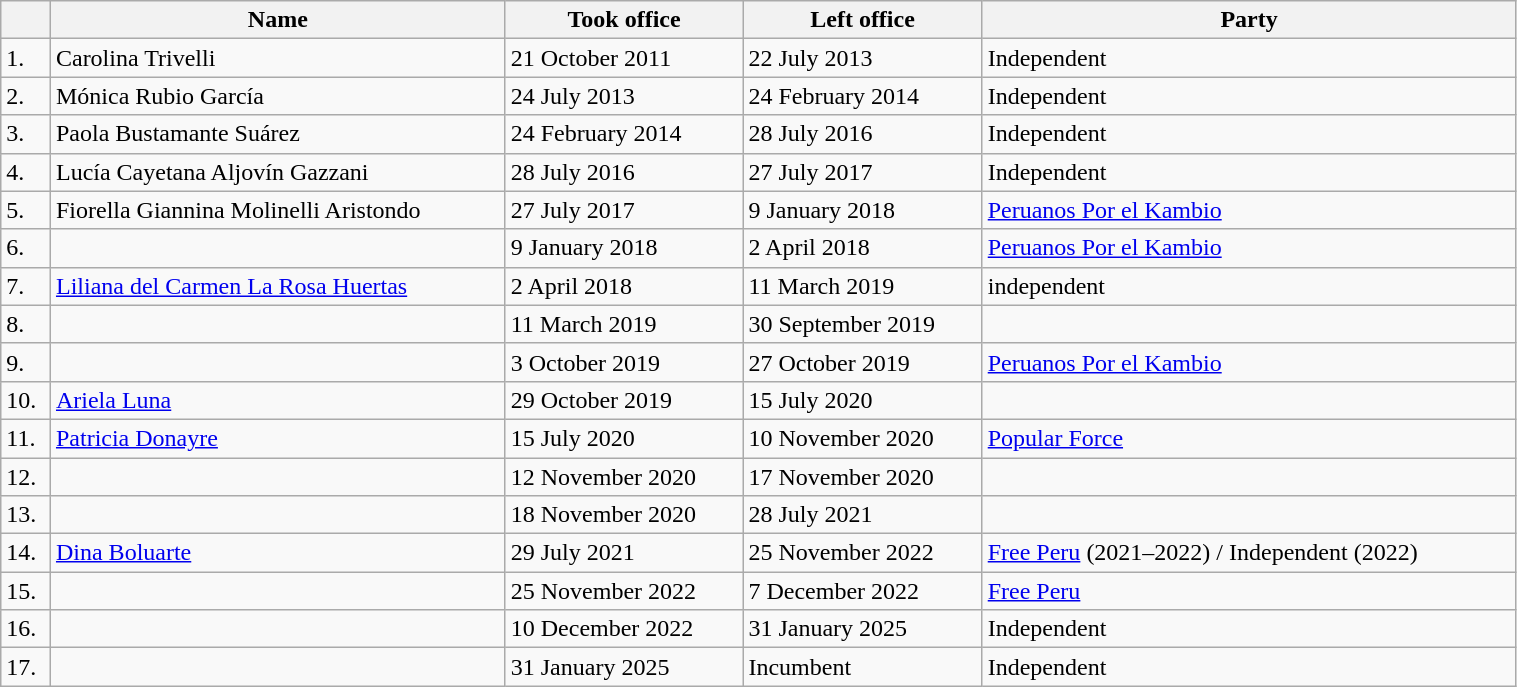<table class="wikitable sortable" width=80%>
<tr ----bgcolor=lightgrey>
<th></th>
<th>Name</th>
<th class="unsortable">Took office</th>
<th class="unsortable">Left office</th>
<th>Party</th>
</tr>
<tr ---->
<td>1.</td>
<td>Carolina Trivelli</td>
<td>21 October 2011</td>
<td>22 July 2013</td>
<td>Independent</td>
</tr>
<tr ---->
<td>2.</td>
<td>Mónica Rubio García</td>
<td>24 July 2013</td>
<td>24 February 2014</td>
<td>Independent</td>
</tr>
<tr ---->
<td>3.</td>
<td>Paola Bustamante Suárez</td>
<td>24 February 2014</td>
<td>28 July 2016</td>
<td>Independent</td>
</tr>
<tr ---->
<td>4.</td>
<td>Lucía Cayetana Aljovín Gazzani</td>
<td>28 July 2016</td>
<td>27 July 2017</td>
<td>Independent</td>
</tr>
<tr ---->
<td>5.</td>
<td>Fiorella Giannina Molinelli Aristondo</td>
<td>27 July 2017</td>
<td>9 January 2018</td>
<td><a href='#'>Peruanos Por el Kambio</a></td>
</tr>
<tr ---->
<td>6.</td>
<td></td>
<td>9 January 2018</td>
<td>2 April 2018</td>
<td><a href='#'>Peruanos Por el Kambio</a></td>
</tr>
<tr ---->
<td>7.</td>
<td><a href='#'>Liliana del Carmen La Rosa Huertas</a></td>
<td>2 April 2018</td>
<td>11 March 2019</td>
<td>independent</td>
</tr>
<tr ---->
<td>8.</td>
<td></td>
<td>11 March 2019</td>
<td>30 September 2019</td>
<td></td>
</tr>
<tr ---->
<td>9.</td>
<td></td>
<td>3 October 2019</td>
<td>27 October 2019</td>
<td><a href='#'>Peruanos Por el Kambio</a></td>
</tr>
<tr ---->
<td>10.</td>
<td><a href='#'>Ariela Luna</a></td>
<td>29 October 2019</td>
<td>15 July 2020</td>
<td></td>
</tr>
<tr ---->
<td>11.</td>
<td><a href='#'>Patricia Donayre</a></td>
<td>15 July 2020</td>
<td>10 November 2020</td>
<td><a href='#'>Popular Force</a></td>
</tr>
<tr ---->
<td>12.</td>
<td></td>
<td>12 November 2020</td>
<td>17 November 2020</td>
<td></td>
</tr>
<tr ---->
<td>13.</td>
<td></td>
<td>18 November 2020</td>
<td>28 July 2021</td>
<td></td>
</tr>
<tr ---->
<td>14.</td>
<td><a href='#'>Dina Boluarte</a></td>
<td>29 July 2021</td>
<td>25 November 2022</td>
<td><a href='#'>Free Peru</a> (2021–2022) / Independent (2022)</td>
</tr>
<tr ---->
<td>15.</td>
<td></td>
<td>25 November 2022</td>
<td>7 December 2022</td>
<td><a href='#'>Free Peru</a></td>
</tr>
<tr ---->
<td>16.</td>
<td></td>
<td>10 December 2022</td>
<td>31 January 2025</td>
<td>Independent</td>
</tr>
<tr ---->
<td>17.</td>
<td></td>
<td>31 January 2025</td>
<td>Incumbent</td>
<td>Independent</td>
</tr>
</table>
